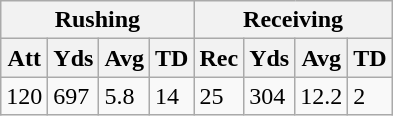<table class="wikitable">
<tr>
<th colspan="4">Rushing</th>
<th colspan="4">Receiving</th>
</tr>
<tr>
<th>Att</th>
<th>Yds</th>
<th>Avg</th>
<th>TD</th>
<th>Rec</th>
<th>Yds</th>
<th>Avg</th>
<th>TD</th>
</tr>
<tr>
<td>120</td>
<td>697</td>
<td>5.8</td>
<td>14</td>
<td>25</td>
<td>304</td>
<td>12.2</td>
<td>2</td>
</tr>
</table>
